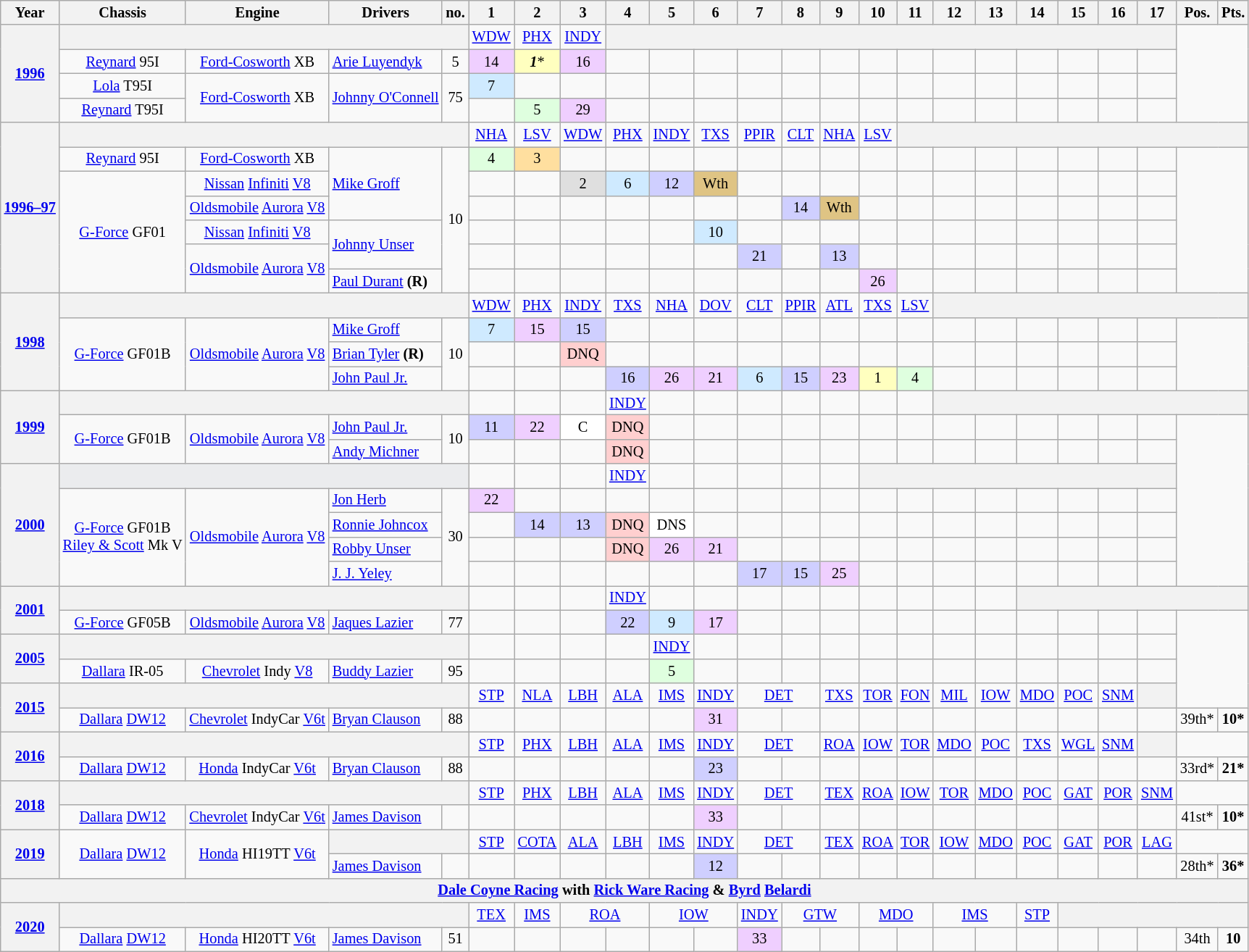<table class="wikitable" style="text-align:center; font-size:85%">
<tr>
<th>Year</th>
<th>Chassis</th>
<th>Engine</th>
<th>Drivers</th>
<th>no.</th>
<th>1</th>
<th>2</th>
<th>3</th>
<th>4</th>
<th>5</th>
<th>6</th>
<th>7</th>
<th>8</th>
<th>9</th>
<th>10</th>
<th>11</th>
<th>12</th>
<th>13</th>
<th>14</th>
<th>15</th>
<th>16</th>
<th>17</th>
<th>Pos.</th>
<th>Pts.</th>
</tr>
<tr>
<th rowspan=4><a href='#'>1996</a></th>
<th colspan=4></th>
<td><a href='#'>WDW</a></td>
<td><a href='#'>PHX</a></td>
<td><a href='#'>INDY</a></td>
<th colspan=14></th>
</tr>
<tr>
<td><a href='#'>Reynard</a> 95I</td>
<td><a href='#'>Ford-Cosworth</a> XB</td>
<td align=left> <a href='#'>Arie Luyendyk</a></td>
<td>5</td>
<td style="background:#EFCFFF;" align=center>14</td>
<td style="background:#FFFFBF;" align=center><strong><em>1</em></strong>*</td>
<td style="background:#EFCFFF;" align=center>16</td>
<td></td>
<td></td>
<td></td>
<td></td>
<td></td>
<td></td>
<td></td>
<td></td>
<td></td>
<td></td>
<td></td>
<td></td>
<td></td>
<td></td>
</tr>
<tr>
<td><a href='#'>Lola</a> T95I</td>
<td rowspan=2><a href='#'>Ford-Cosworth</a> XB</td>
<td rowspan=2 align=left> <a href='#'>Johnny O'Connell</a></td>
<td rowspan=2>75</td>
<td style="background:#CFEAFF;" align=center>7</td>
<td></td>
<td></td>
<td></td>
<td></td>
<td></td>
<td></td>
<td></td>
<td></td>
<td></td>
<td></td>
<td></td>
<td></td>
<td></td>
<td></td>
<td></td>
<td></td>
</tr>
<tr>
<td><a href='#'>Reynard</a> T95I</td>
<td></td>
<td style="background:#DFFFDF;" align=center>5</td>
<td style="background:#EFCFFF;" align=center>29</td>
<td></td>
<td></td>
<td></td>
<td></td>
<td></td>
<td></td>
<td></td>
<td></td>
<td></td>
<td></td>
<td></td>
<td></td>
<td></td>
<td></td>
</tr>
<tr>
<th rowspan=7><a href='#'>1996–97</a></th>
<th colspan=4></th>
<td><a href='#'>NHA</a></td>
<td><a href='#'>LSV</a></td>
<td><a href='#'>WDW</a></td>
<td><a href='#'>PHX</a></td>
<td><a href='#'>INDY</a></td>
<td><a href='#'>TXS</a></td>
<td><a href='#'>PPIR</a></td>
<td><a href='#'>CLT</a></td>
<td><a href='#'>NHA</a></td>
<td><a href='#'>LSV</a></td>
<th colspan=10></th>
</tr>
<tr>
<td><a href='#'>Reynard</a> 95I</td>
<td><a href='#'>Ford-Cosworth</a> XB</td>
<td rowspan=3 align=left> <a href='#'>Mike Groff</a></td>
<td rowspan=6>10</td>
<td style="background:#DFFFDF;" align=center>4</td>
<td style="background:#FFDF9F;" align=center>3</td>
<td></td>
<td></td>
<td></td>
<td></td>
<td></td>
<td></td>
<td></td>
<td></td>
<td></td>
<td></td>
<td></td>
<td></td>
<td></td>
<td></td>
<td></td>
</tr>
<tr>
<td rowspan=5><a href='#'>G-Force</a> GF01</td>
<td><a href='#'>Nissan</a> <a href='#'>Infiniti</a> <a href='#'>V8</a></td>
<td></td>
<td></td>
<td style="background:#DFDFDF;" align=center>2</td>
<td style="background:#CFEAFF;" align=center>6</td>
<td style="background:#CFCFFF;" align=center>12</td>
<td style="background:#DFC484;" align=center>Wth</td>
<td></td>
<td></td>
<td></td>
<td></td>
<td></td>
<td></td>
<td></td>
<td></td>
<td></td>
<td></td>
<td></td>
</tr>
<tr>
<td><a href='#'>Oldsmobile</a> <a href='#'>Aurora</a> <a href='#'>V8</a></td>
<td></td>
<td></td>
<td></td>
<td></td>
<td></td>
<td></td>
<td></td>
<td style="background:#CFCFFF;" align=center>14</td>
<td style="background:#DFC484;" align=center>Wth</td>
<td></td>
<td></td>
<td></td>
<td></td>
<td></td>
<td></td>
<td></td>
<td></td>
</tr>
<tr>
<td><a href='#'>Nissan</a> <a href='#'>Infiniti</a> <a href='#'>V8</a></td>
<td align=left rowspan=2> <a href='#'>Johnny Unser</a></td>
<td></td>
<td></td>
<td></td>
<td></td>
<td></td>
<td style="background:#CFEAFF;" align=center>10</td>
<td></td>
<td></td>
<td></td>
<td></td>
<td></td>
<td></td>
<td></td>
<td></td>
<td></td>
<td></td>
<td></td>
</tr>
<tr>
<td rowspan=2><a href='#'>Oldsmobile</a> <a href='#'>Aurora</a> <a href='#'>V8</a></td>
<td></td>
<td></td>
<td></td>
<td></td>
<td></td>
<td></td>
<td style="background:#CFCFFF;" align=center>21</td>
<td></td>
<td style="background:#CFCFFF;" align=center>13</td>
<td></td>
<td></td>
<td></td>
<td></td>
<td></td>
<td></td>
<td></td>
<td></td>
</tr>
<tr>
<td align=left> <a href='#'>Paul Durant</a> <strong>(R)</strong></td>
<td></td>
<td></td>
<td></td>
<td></td>
<td></td>
<td></td>
<td></td>
<td></td>
<td></td>
<td style="background:#EFCFFF;" align=center>26</td>
<td></td>
<td></td>
<td></td>
<td></td>
<td></td>
<td></td>
<td></td>
</tr>
<tr>
<th rowspan=4><a href='#'>1998</a></th>
<th colspan=4></th>
<td><a href='#'>WDW</a></td>
<td><a href='#'>PHX</a></td>
<td><a href='#'>INDY</a></td>
<td><a href='#'>TXS</a></td>
<td><a href='#'>NHA</a></td>
<td><a href='#'>DOV</a></td>
<td><a href='#'>CLT</a></td>
<td><a href='#'>PPIR</a></td>
<td><a href='#'>ATL</a></td>
<td><a href='#'>TXS</a></td>
<td><a href='#'>LSV</a></td>
<th colspan=8></th>
</tr>
<tr>
<td rowspan=3><a href='#'>G-Force</a> GF01B</td>
<td rowspan=3><a href='#'>Oldsmobile</a> <a href='#'>Aurora</a> <a href='#'>V8</a></td>
<td align=left> <a href='#'>Mike Groff</a></td>
<td rowspan=3>10</td>
<td style="background:#CFEAFF;" align=center>7</td>
<td style="background:#EFCFFF;" align=center>15</td>
<td style="background:#CFCFFF;" align=center>15</td>
<td></td>
<td></td>
<td></td>
<td></td>
<td></td>
<td></td>
<td></td>
<td></td>
<td></td>
<td></td>
<td></td>
<td></td>
<td></td>
<td></td>
</tr>
<tr>
<td align=left> <a href='#'>Brian Tyler</a> <strong>(R)</strong></td>
<td></td>
<td></td>
<td style="background:#FFCFCF;" align=center>DNQ</td>
<td></td>
<td></td>
<td></td>
<td></td>
<td></td>
<td></td>
<td></td>
<td></td>
<td></td>
<td></td>
<td></td>
<td></td>
<td></td>
<td></td>
</tr>
<tr>
<td align=left> <a href='#'>John Paul Jr.</a></td>
<td></td>
<td></td>
<td></td>
<td style="background:#CFCFFF;" align=center>16</td>
<td style="background:#EFCFFF;" align=center>26</td>
<td style="background:#EFCFFF;" align=center>21</td>
<td style="background:#CFEAFF;" align=center>6</td>
<td style="background:#CFCFFF;" align=center>15</td>
<td style="background:#EFCFFF;" align=center>23</td>
<td style="background:#FFFFBF;" align=center>1</td>
<td style="background:#DFFFDF;" align=center>4</td>
<td></td>
<td></td>
<td></td>
<td></td>
<td></td>
<td></td>
</tr>
<tr>
<th rowspan=3><a href='#'>1999</a></th>
<th colspan=4></th>
<td></td>
<td></td>
<td></td>
<td><a href='#'>INDY</a></td>
<td></td>
<td></td>
<td></td>
<td></td>
<td></td>
<td></td>
<td></td>
<th colspan=9></th>
</tr>
<tr>
<td rowspan=2><a href='#'>G-Force</a> GF01B</td>
<td rowspan=2><a href='#'>Oldsmobile</a> <a href='#'>Aurora</a> <a href='#'>V8</a></td>
<td align=left> <a href='#'>John Paul Jr.</a></td>
<td rowspan=2>10</td>
<td style="background:#CFCFFF;" align=center>11</td>
<td style="background:#EFCFFF;" align=center>22</td>
<td style="background:#FFFFFF;" align=center>C</td>
<td style="background:#FFCFCF;" align=center>DNQ</td>
<td></td>
<td></td>
<td></td>
<td></td>
<td></td>
<td></td>
<td></td>
<td></td>
<td></td>
<td></td>
<td></td>
<td></td>
<td></td>
</tr>
<tr>
<td align=left> <a href='#'>Andy Michner</a></td>
<td></td>
<td></td>
<td></td>
<td style="background:#FFCFCF;" align=center>DNQ</td>
<td></td>
<td></td>
<td></td>
<td></td>
<td></td>
<td></td>
<td></td>
<td></td>
<td></td>
<td></td>
<td></td>
<td></td>
<td></td>
</tr>
<tr>
<th rowspan=5><a href='#'>2000</a></th>
<td colspan=4 style="background:#EBECEE;"></td>
<td></td>
<td></td>
<td></td>
<td><a href='#'>INDY</a></td>
<td></td>
<td></td>
<td></td>
<td></td>
<td></td>
<th colspan=8></th>
</tr>
<tr>
<td rowspan=4><a href='#'>G-Force</a> GF01B <br> <a href='#'>Riley & Scott</a> Mk V</td>
<td rowspan=4><a href='#'>Oldsmobile</a> <a href='#'>Aurora</a> <a href='#'>V8</a></td>
<td align=left> <a href='#'>Jon Herb</a></td>
<td rowspan=4>30</td>
<td style="background:#EFCFFF;" align=center>22</td>
<td></td>
<td></td>
<td></td>
<td></td>
<td></td>
<td></td>
<td></td>
<td></td>
<td></td>
<td></td>
<td></td>
<td></td>
<td></td>
<td></td>
<td></td>
<td></td>
</tr>
<tr>
<td align=left> <a href='#'>Ronnie Johncox</a></td>
<td></td>
<td style="background:#CFCFFF;" align=center>14</td>
<td style="background:#CFCFFF;" align=center>13</td>
<td style="background:#FFCFCF;" align=center>DNQ</td>
<td style="background:#FFFFFF;" align=center>DNS</td>
<td></td>
<td></td>
<td></td>
<td></td>
<td></td>
<td></td>
<td></td>
<td></td>
<td></td>
<td></td>
<td></td>
<td></td>
</tr>
<tr>
<td align=left> <a href='#'>Robby Unser</a></td>
<td></td>
<td></td>
<td></td>
<td style="background:#FFCFCF;" align=center>DNQ</td>
<td style="background:#EFCFFF;" align=center>26</td>
<td style="background:#EFCFFF;" align=center>21</td>
<td></td>
<td></td>
<td></td>
<td></td>
<td></td>
<td></td>
<td></td>
<td></td>
<td></td>
<td></td>
<td></td>
</tr>
<tr>
<td align=left> <a href='#'>J. J. Yeley</a></td>
<td></td>
<td></td>
<td></td>
<td></td>
<td></td>
<td></td>
<td style="background:#CFCFFF;" align=center>17</td>
<td style="background:#CFCFFF;" align=center>15</td>
<td style="background:#EFCFFF;" align=center>25</td>
<td></td>
<td></td>
<td></td>
<td></td>
<td></td>
<td></td>
<td></td>
<td></td>
</tr>
<tr>
<th rowspan=2><a href='#'>2001</a></th>
<th colspan=4></th>
<td></td>
<td></td>
<td></td>
<td><a href='#'>INDY</a></td>
<td></td>
<td></td>
<td></td>
<td></td>
<td></td>
<td></td>
<td></td>
<td></td>
<td></td>
<th colspan=6></th>
</tr>
<tr>
<td><a href='#'>G-Force</a> GF05B</td>
<td><a href='#'>Oldsmobile</a> <a href='#'>Aurora</a> <a href='#'>V8</a></td>
<td align=left> <a href='#'>Jaques Lazier</a></td>
<td>77</td>
<td></td>
<td></td>
<td></td>
<td style="background:#CFCFFF;" align=center>22</td>
<td style="background:#CFEAFF;" align=center>9</td>
<td style="background:#EFCFFF;" align=center>17</td>
<td></td>
<td></td>
<td></td>
<td></td>
<td></td>
<td></td>
<td></td>
<td></td>
<td></td>
<td></td>
<td></td>
</tr>
<tr>
<th rowspan=2><a href='#'>2005</a></th>
<th colspan=4></th>
<td></td>
<td></td>
<td></td>
<td></td>
<td><a href='#'>INDY</a></td>
<td></td>
<td></td>
<td></td>
<td></td>
<td></td>
<td></td>
<td></td>
<td></td>
<td></td>
<td></td>
<td></td>
<td></td>
</tr>
<tr>
<td><a href='#'>Dallara</a> IR-05</td>
<td><a href='#'>Chevrolet</a> Indy <a href='#'>V8</a></td>
<td align=left> <a href='#'>Buddy Lazier</a></td>
<td>95</td>
<td></td>
<td></td>
<td></td>
<td></td>
<td style="background:#dfffdf; text-align:center;">5</td>
<td></td>
<td></td>
<td></td>
<td></td>
<td></td>
<td></td>
<td></td>
<td></td>
<td></td>
<td></td>
<td></td>
<td></td>
</tr>
<tr>
<th rowspan=2><a href='#'>2015</a></th>
<th colspan=4></th>
<td><a href='#'>STP</a></td>
<td><a href='#'>NLA</a></td>
<td><a href='#'>LBH</a></td>
<td><a href='#'>ALA</a></td>
<td><a href='#'>IMS</a></td>
<td><a href='#'>INDY</a></td>
<td colspan=2><a href='#'>DET</a></td>
<td><a href='#'>TXS</a></td>
<td><a href='#'>TOR</a></td>
<td><a href='#'>FON</a></td>
<td><a href='#'>MIL</a></td>
<td><a href='#'>IOW</a></td>
<td><a href='#'>MDO</a></td>
<td><a href='#'>POC</a></td>
<td><a href='#'>SNM</a></td>
<th></th>
</tr>
<tr>
<td><a href='#'>Dallara</a> <a href='#'>DW12</a></td>
<td><a href='#'>Chevrolet</a> IndyCar <a href='#'>V6</a><a href='#'>t</a></td>
<td align="left"> <a href='#'>Bryan Clauson</a> </td>
<td>88</td>
<td></td>
<td></td>
<td></td>
<td></td>
<td></td>
<td style="background:#EFCFFF;">31</td>
<td></td>
<td></td>
<td></td>
<td></td>
<td></td>
<td></td>
<td></td>
<td></td>
<td></td>
<td></td>
<td></td>
<td>39th*</td>
<td><strong>10*</strong></td>
</tr>
<tr>
<th rowspan="2"><a href='#'>2016</a></th>
<th colspan=4></th>
<td><a href='#'>STP</a></td>
<td><a href='#'>PHX</a></td>
<td><a href='#'>LBH</a></td>
<td><a href='#'>ALA</a></td>
<td><a href='#'>IMS</a></td>
<td><a href='#'>INDY</a></td>
<td colspan="2"><a href='#'>DET</a></td>
<td><a href='#'>ROA</a></td>
<td><a href='#'>IOW</a></td>
<td><a href='#'>TOR</a></td>
<td><a href='#'>MDO</a></td>
<td><a href='#'>POC</a></td>
<td><a href='#'>TXS</a></td>
<td><a href='#'>WGL</a></td>
<td><a href='#'>SNM</a></td>
<th></th>
</tr>
<tr>
<td><a href='#'>Dallara</a> <a href='#'>DW12</a></td>
<td><a href='#'>Honda</a> IndyCar <a href='#'>V6</a><a href='#'>t</a></td>
<td align="left"> <a href='#'>Bryan Clauson</a> </td>
<td>88</td>
<td></td>
<td></td>
<td></td>
<td></td>
<td></td>
<td style="background:#CFCFFF;">23</td>
<td></td>
<td></td>
<td></td>
<td></td>
<td></td>
<td></td>
<td></td>
<td></td>
<td></td>
<td></td>
<td></td>
<td>33rd*</td>
<td><strong>21*</strong></td>
</tr>
<tr>
<th rowspan=2><a href='#'>2018</a></th>
<th colspan=4></th>
<td><a href='#'>STP</a></td>
<td><a href='#'>PHX</a></td>
<td><a href='#'>LBH</a></td>
<td><a href='#'>ALA</a></td>
<td><a href='#'>IMS</a></td>
<td><a href='#'>INDY</a></td>
<td colspan=2><a href='#'>DET</a></td>
<td><a href='#'>TEX</a></td>
<td><a href='#'>ROA</a></td>
<td><a href='#'>IOW</a></td>
<td><a href='#'>TOR</a></td>
<td><a href='#'>MDO</a></td>
<td><a href='#'>POC</a></td>
<td><a href='#'>GAT</a></td>
<td><a href='#'>POR</a></td>
<td><a href='#'>SNM</a></td>
</tr>
<tr>
<td rowspan=1><a href='#'>Dallara</a> <a href='#'>DW12</a></td>
<td rowspan=1><a href='#'>Chevrolet</a> IndyCar <a href='#'>V6</a><a href='#'>t</a></td>
<td align="left"> <a href='#'>James Davison</a> </td>
<td></td>
<td></td>
<td></td>
<td></td>
<td></td>
<td></td>
<td style="background:#EFCFFF;">33</td>
<td></td>
<td></td>
<td></td>
<td></td>
<td></td>
<td></td>
<td></td>
<td></td>
<td></td>
<td></td>
<td></td>
<td>41st*</td>
<td><strong>10*</strong></td>
</tr>
<tr>
<th rowspan=2><a href='#'>2019</a></th>
<td rowspan=2><a href='#'>Dallara</a> <a href='#'>DW12</a></td>
<td rowspan=2><a href='#'>Honda</a> HI19TT <a href='#'>V6</a><a href='#'>t</a></td>
<th colspan=2></th>
<td><a href='#'>STP</a></td>
<td><a href='#'>COTA</a></td>
<td><a href='#'>ALA</a></td>
<td><a href='#'>LBH</a></td>
<td><a href='#'>IMS</a></td>
<td><a href='#'>INDY</a></td>
<td colspan=2><a href='#'>DET</a></td>
<td><a href='#'>TEX</a></td>
<td><a href='#'>ROA</a></td>
<td><a href='#'>TOR</a></td>
<td><a href='#'>IOW</a></td>
<td><a href='#'>MDO</a></td>
<td><a href='#'>POC</a></td>
<td><a href='#'>GAT</a></td>
<td><a href='#'>POR</a></td>
<td><a href='#'>LAG</a></td>
</tr>
<tr>
<td align="left"> <a href='#'>James Davison</a> </td>
<td></td>
<td></td>
<td></td>
<td></td>
<td></td>
<td></td>
<td style="background:#CFCFFF;">12</td>
<td></td>
<td></td>
<td></td>
<td></td>
<td></td>
<td></td>
<td></td>
<td></td>
<td></td>
<td></td>
<td></td>
<td>28th*</td>
<td><strong>36*</strong></td>
</tr>
<tr>
<th colspan=24><a href='#'>Dale Coyne Racing</a> with <a href='#'>Rick Ware Racing</a> & <a href='#'>Byrd</a> <a href='#'>Belardi</a></th>
</tr>
<tr>
<th rowspan=2><a href='#'>2020</a></th>
<th colspan=4></th>
<td><a href='#'>TEX</a></td>
<td><a href='#'>IMS</a></td>
<td colspan=2><a href='#'>ROA</a></td>
<td colspan=2><a href='#'>IOW</a></td>
<td><a href='#'>INDY</a></td>
<td colspan=2><a href='#'>GTW</a></td>
<td colspan=2><a href='#'>MDO</a></td>
<td colspan=2><a href='#'>IMS</a></td>
<td><a href='#'>STP</a></td>
<th colspan=7></th>
</tr>
<tr>
<td rowspan="1"><a href='#'>Dallara</a> <a href='#'>DW12</a></td>
<td rowspan="1"><a href='#'>Honda</a> HI20TT <a href='#'>V6</a><a href='#'>t</a></td>
<td align="left"> <a href='#'>James Davison</a> </td>
<td>51</td>
<td></td>
<td></td>
<td></td>
<td></td>
<td></td>
<td></td>
<td style="background:#EFCFFF;">33</td>
<td></td>
<td></td>
<td></td>
<td></td>
<td></td>
<td></td>
<td></td>
<td></td>
<td></td>
<td></td>
<td>34th</td>
<td><strong>10</strong></td>
</tr>
</table>
